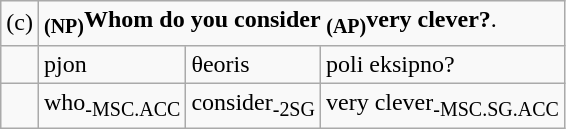<table class="wikitable">
<tr>
<td>(c)</td>
<td colspan= "3"><strong><sub>(NP)</sub>Whom do you consider <sub>(AP)</sub>very clever?</strong>.</td>
</tr>
<tr>
<td></td>
<td>pjon</td>
<td>θeoris</td>
<td>poli eksipno?</td>
</tr>
<tr>
<td></td>
<td>who<sub>-MSC.ACC</sub></td>
<td>consider<sub>-2SG</sub></td>
<td>very clever<sub>-MSC.SG.ACC</sub></td>
</tr>
</table>
